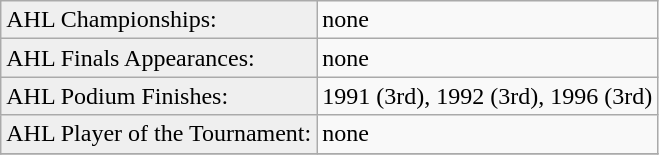<table class="wikitable">
<tr align=left>
<td style="background:#efefef;">AHL Championships:</td>
<td>none</td>
</tr>
<tr>
<td style="background:#efefef;">AHL Finals Appearances:</td>
<td>none</td>
</tr>
<tr>
<td style="background:#efefef;">AHL Podium Finishes:</td>
<td>1991 (3rd), 1992 (3rd), 1996 (3rd)</td>
</tr>
<tr>
<td style="background:#efefef;">AHL Player of the Tournament:</td>
<td>none</td>
</tr>
<tr>
</tr>
</table>
